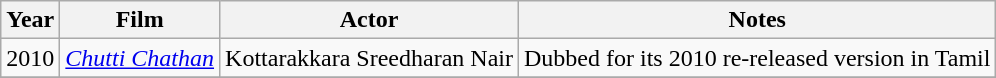<table class="wikitable">
<tr>
<th>Year</th>
<th>Film</th>
<th>Actor</th>
<th>Notes</th>
</tr>
<tr>
<td>2010</td>
<td><em><a href='#'>Chutti Chathan</a></em></td>
<td>Kottarakkara Sreedharan Nair</td>
<td>Dubbed for its 2010 re-released version in Tamil</td>
</tr>
<tr>
</tr>
</table>
